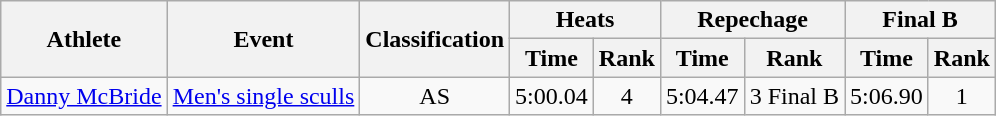<table class="wikitable">
<tr>
<th rowspan="2">Athlete</th>
<th rowspan="2">Event</th>
<th rowspan="2">Classification</th>
<th colspan="2">Heats</th>
<th colspan="2">Repechage</th>
<th colspan="2">Final B</th>
</tr>
<tr>
<th>Time</th>
<th>Rank</th>
<th>Time</th>
<th>Rank</th>
<th>Time</th>
<th>Rank</th>
</tr>
<tr>
<td><a href='#'>Danny McBride</a></td>
<td><a href='#'>Men's single sculls</a></td>
<td align="center">AS</td>
<td align="center">5:00.04</td>
<td align="center">4</td>
<td align="center">5:04.47</td>
<td align="center">3 Final B</td>
<td align="center">5:06.90</td>
<td align="center">1</td>
</tr>
</table>
